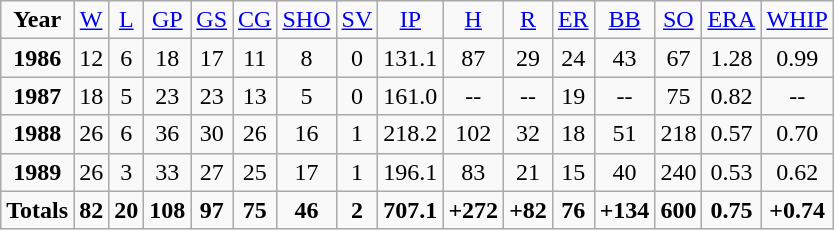<table class="wikitable">
<tr align=center>
<td><strong>Year</strong></td>
<td><a href='#'>W</a></td>
<td><a href='#'>L</a></td>
<td><a href='#'>GP</a></td>
<td><a href='#'>GS</a></td>
<td><a href='#'>CG</a></td>
<td><a href='#'>SHO</a></td>
<td><a href='#'>SV</a></td>
<td><a href='#'>IP</a></td>
<td><a href='#'>H</a></td>
<td><a href='#'>R</a></td>
<td><a href='#'>ER</a></td>
<td><a href='#'>BB</a></td>
<td><a href='#'>SO</a></td>
<td><a href='#'>ERA</a></td>
<td><a href='#'>WHIP</a></td>
</tr>
<tr align=center>
<td><strong>1986</strong></td>
<td>12</td>
<td>6</td>
<td>18</td>
<td>17</td>
<td>11</td>
<td>8</td>
<td>0</td>
<td>131.1</td>
<td>87</td>
<td>29</td>
<td>24</td>
<td>43</td>
<td>67</td>
<td>1.28</td>
<td>0.99</td>
</tr>
<tr align=center>
<td><strong>1987</strong></td>
<td>18</td>
<td>5</td>
<td>23</td>
<td>23</td>
<td>13</td>
<td>5</td>
<td>0</td>
<td>161.0</td>
<td>--</td>
<td>--</td>
<td>19</td>
<td>--</td>
<td>75</td>
<td>0.82</td>
<td>--</td>
</tr>
<tr align=center>
<td><strong>1988</strong></td>
<td>26</td>
<td>6</td>
<td>36</td>
<td>30</td>
<td>26</td>
<td>16</td>
<td>1</td>
<td>218.2</td>
<td>102</td>
<td>32</td>
<td>18</td>
<td>51</td>
<td>218</td>
<td>0.57</td>
<td>0.70</td>
</tr>
<tr align=center>
<td><strong>1989</strong></td>
<td>26</td>
<td>3</td>
<td>33</td>
<td>27</td>
<td>25</td>
<td>17</td>
<td>1</td>
<td>196.1</td>
<td>83</td>
<td>21</td>
<td>15</td>
<td>40</td>
<td>240</td>
<td>0.53</td>
<td>0.62</td>
</tr>
<tr align=center>
<td><strong>Totals</strong></td>
<td><strong>82</strong></td>
<td><strong>20</strong></td>
<td><strong>108</strong></td>
<td><strong>97</strong></td>
<td><strong>75</strong></td>
<td><strong>46</strong></td>
<td><strong>2</strong></td>
<td><strong>707.1</strong></td>
<td><strong>+272</strong></td>
<td><strong>+82</strong></td>
<td><strong>76</strong></td>
<td><strong>+134</strong></td>
<td><strong>600</strong></td>
<td><strong>0.75</strong></td>
<td><strong>+0.74</strong></td>
</tr>
</table>
